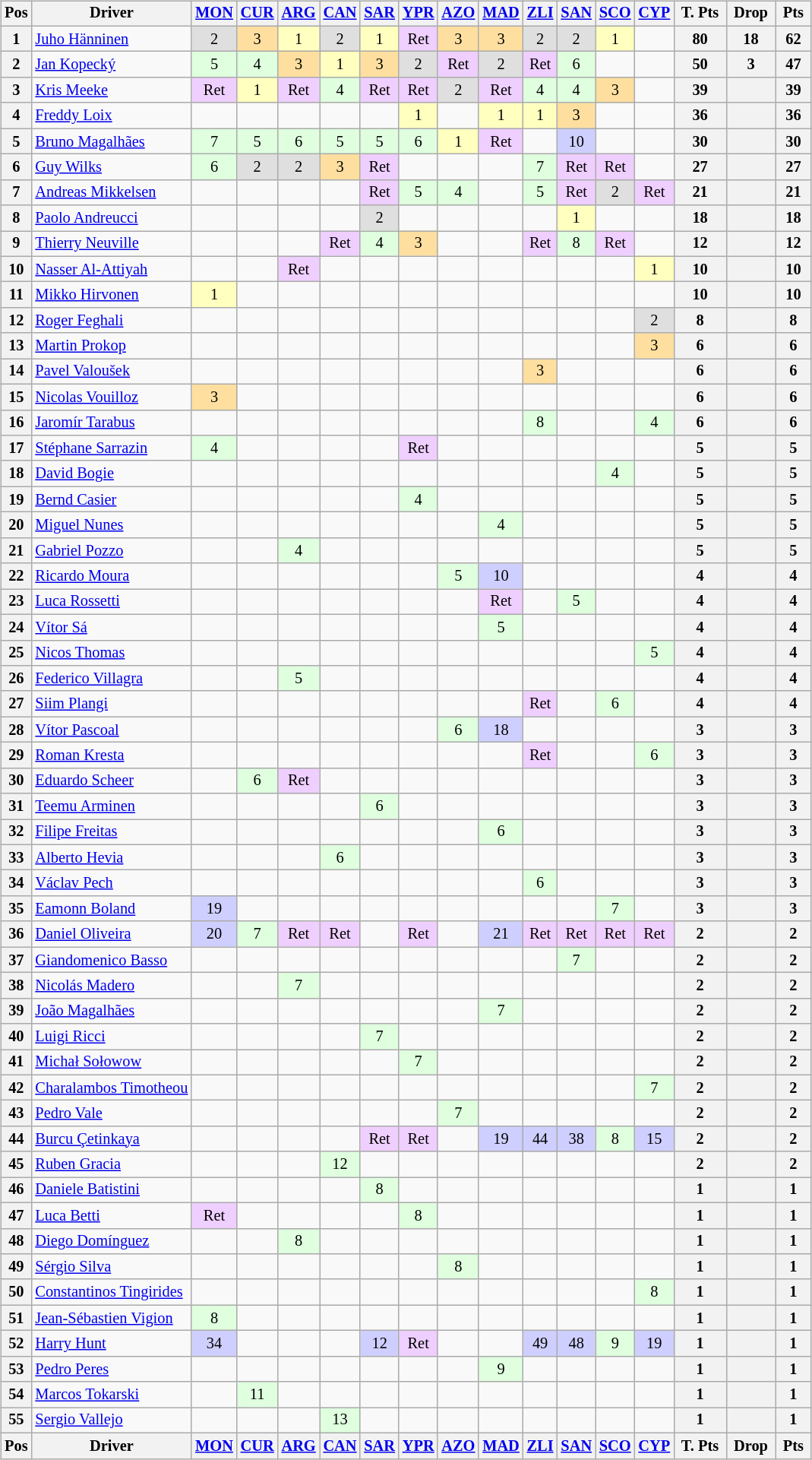<table>
<tr>
<td><br><table class="wikitable" style="font-size: 85%; text-align: center;">
<tr valign="top">
<th valign="middle">Pos</th>
<th valign="middle">Driver</th>
<th><a href='#'>MON</a><br></th>
<th><a href='#'>CUR</a><br></th>
<th><a href='#'>ARG</a><br></th>
<th><a href='#'>CAN</a><br></th>
<th><a href='#'>SAR</a><br></th>
<th><a href='#'>YPR</a><br></th>
<th><a href='#'>AZO</a><br></th>
<th><a href='#'>MAD</a><br></th>
<th><a href='#'>ZLI</a><br></th>
<th><a href='#'>SAN</a><br></th>
<th><a href='#'>SCO</a><br></th>
<th><a href='#'>CYP</a><br></th>
<th valign="middle"> T. Pts </th>
<th valign="middle"> Drop </th>
<th valign="middle"> Pts </th>
</tr>
<tr>
<th>1</th>
<td align=left> <a href='#'>Juho Hänninen</a></td>
<td style="background:#dfdfdf;">2</td>
<td style="background:#ffdf9f;">3</td>
<td style="background:#ffffbf;">1</td>
<td style="background:#dfdfdf;">2</td>
<td style="background:#ffffbf;">1</td>
<td style="background:#efcfff;">Ret</td>
<td style="background:#ffdf9f;">3</td>
<td style="background:#ffdf9f;">3</td>
<td style="background:#dfdfdf;">2</td>
<td style="background:#dfdfdf;">2</td>
<td style="background:#ffffbf;">1</td>
<td></td>
<th>80</th>
<th>18</th>
<th>62</th>
</tr>
<tr>
<th>2</th>
<td align=left> <a href='#'>Jan Kopecký</a></td>
<td style="background:#dfffdf;">5</td>
<td style="background:#dfffdf;">4</td>
<td style="background:#ffdf9f;">3</td>
<td style="background:#ffffbf;">1</td>
<td style="background:#ffdf9f;">3</td>
<td style="background:#dfdfdf;">2</td>
<td style="background:#efcfff;">Ret</td>
<td style="background:#dfdfdf;">2</td>
<td style="background:#efcfff;">Ret</td>
<td style="background:#dfffdf;">6</td>
<td></td>
<td></td>
<th>50</th>
<th>3</th>
<th>47</th>
</tr>
<tr>
<th>3</th>
<td align=left> <a href='#'>Kris Meeke</a></td>
<td style="background:#efcfff;">Ret</td>
<td style="background:#ffffbf;">1</td>
<td style="background:#efcfff;">Ret</td>
<td style="background:#dfffdf;">4</td>
<td style="background:#efcfff;">Ret</td>
<td style="background:#efcfff;">Ret</td>
<td style="background:#dfdfdf;">2</td>
<td style="background:#efcfff;">Ret</td>
<td style="background:#dfffdf;">4</td>
<td style="background:#dfffdf;">4</td>
<td style="background:#ffdf9f;">3</td>
<td></td>
<th>39</th>
<th></th>
<th>39</th>
</tr>
<tr>
<th>4</th>
<td align=left> <a href='#'>Freddy Loix</a></td>
<td></td>
<td></td>
<td></td>
<td></td>
<td></td>
<td style="background:#ffffbf;">1</td>
<td></td>
<td style="background:#ffffbf;">1</td>
<td style="background:#ffffbf;">1</td>
<td style="background:#ffdf9f;">3</td>
<td></td>
<td></td>
<th>36</th>
<th></th>
<th>36</th>
</tr>
<tr>
<th>5</th>
<td align=left> <a href='#'>Bruno Magalhães</a></td>
<td style="background:#dfffdf;">7</td>
<td style="background:#dfffdf;">5</td>
<td style="background:#dfffdf;">6</td>
<td style="background:#dfffdf;">5</td>
<td style="background:#dfffdf;">5</td>
<td style="background:#dfffdf;">6</td>
<td style="background:#ffffbf;">1</td>
<td style="background:#efcfff;">Ret</td>
<td></td>
<td style="background:#cfcfff;">10</td>
<td></td>
<td></td>
<th>30</th>
<th></th>
<th>30</th>
</tr>
<tr>
<th>6</th>
<td align=left> <a href='#'>Guy Wilks</a></td>
<td style="background:#dfffdf;">6</td>
<td style="background:#dfdfdf;">2</td>
<td style="background:#dfdfdf;">2</td>
<td style="background:#ffdf9f;">3</td>
<td style="background:#efcfff;">Ret</td>
<td></td>
<td></td>
<td></td>
<td style="background:#dfffdf;">7</td>
<td style="background:#efcfff;">Ret</td>
<td style="background:#efcfff;">Ret</td>
<td></td>
<th>27</th>
<th></th>
<th>27</th>
</tr>
<tr>
<th>7</th>
<td align=left> <a href='#'>Andreas Mikkelsen</a></td>
<td></td>
<td></td>
<td></td>
<td></td>
<td style="background:#efcfff;">Ret</td>
<td style="background:#dfffdf;">5</td>
<td style="background:#dfffdf;">4</td>
<td></td>
<td style="background:#dfffdf;">5</td>
<td style="background:#efcfff;">Ret</td>
<td style="background:#dfdfdf;">2</td>
<td style="background:#efcfff;">Ret</td>
<th>21</th>
<th></th>
<th>21</th>
</tr>
<tr>
<th>8</th>
<td align=left> <a href='#'>Paolo Andreucci</a></td>
<td></td>
<td></td>
<td></td>
<td></td>
<td style="background:#dfdfdf;">2</td>
<td></td>
<td></td>
<td></td>
<td></td>
<td style="background:#ffffbf;">1</td>
<td></td>
<td></td>
<th>18</th>
<th></th>
<th>18</th>
</tr>
<tr>
<th>9</th>
<td align=left> <a href='#'>Thierry Neuville</a></td>
<td></td>
<td></td>
<td></td>
<td style="background:#efcfff;">Ret</td>
<td style="background:#dfffdf;">4</td>
<td style="background:#ffdf9f;">3</td>
<td></td>
<td></td>
<td style="background:#efcfff;">Ret</td>
<td style="background:#dfffdf;">8</td>
<td style="background:#efcfff;">Ret</td>
<td></td>
<th>12</th>
<th></th>
<th>12</th>
</tr>
<tr>
<th>10</th>
<td align=left> <a href='#'>Nasser Al-Attiyah</a></td>
<td></td>
<td></td>
<td style="background:#efcfff;">Ret</td>
<td></td>
<td></td>
<td></td>
<td></td>
<td></td>
<td></td>
<td></td>
<td></td>
<td style="background:#ffffbf;">1</td>
<th>10</th>
<th></th>
<th>10</th>
</tr>
<tr>
<th>11</th>
<td align=left> <a href='#'>Mikko Hirvonen</a></td>
<td style="background:#ffffbf;">1</td>
<td></td>
<td></td>
<td></td>
<td></td>
<td></td>
<td></td>
<td></td>
<td></td>
<td></td>
<td></td>
<td></td>
<th>10</th>
<th></th>
<th>10</th>
</tr>
<tr>
<th>12</th>
<td align=left> <a href='#'>Roger Feghali</a></td>
<td></td>
<td></td>
<td></td>
<td></td>
<td></td>
<td></td>
<td></td>
<td></td>
<td></td>
<td></td>
<td></td>
<td style="background:#dfdfdf;">2</td>
<th>8</th>
<th></th>
<th>8</th>
</tr>
<tr>
<th>13</th>
<td align=left> <a href='#'>Martin Prokop</a></td>
<td></td>
<td></td>
<td></td>
<td></td>
<td></td>
<td></td>
<td></td>
<td></td>
<td></td>
<td></td>
<td></td>
<td style="background:#ffdf9f;">3</td>
<th>6</th>
<th></th>
<th>6</th>
</tr>
<tr>
<th>14</th>
<td align=left> <a href='#'>Pavel Valoušek</a></td>
<td></td>
<td></td>
<td></td>
<td></td>
<td></td>
<td></td>
<td></td>
<td></td>
<td style="background:#ffdf9f;">3</td>
<td></td>
<td></td>
<td></td>
<th>6</th>
<th></th>
<th>6</th>
</tr>
<tr>
<th>15</th>
<td align=left> <a href='#'>Nicolas Vouilloz</a></td>
<td style="background:#ffdf9f;">3</td>
<td></td>
<td></td>
<td></td>
<td></td>
<td></td>
<td></td>
<td></td>
<td></td>
<td></td>
<td></td>
<td></td>
<th>6</th>
<th></th>
<th>6</th>
</tr>
<tr>
<th>16</th>
<td align=left> <a href='#'>Jaromír Tarabus</a></td>
<td></td>
<td></td>
<td></td>
<td></td>
<td></td>
<td></td>
<td></td>
<td></td>
<td style="background:#dfffdf;">8</td>
<td></td>
<td></td>
<td style="background:#dfffdf;">4</td>
<th>6</th>
<th></th>
<th>6</th>
</tr>
<tr>
<th>17</th>
<td align=left> <a href='#'>Stéphane Sarrazin</a></td>
<td style="background:#dfffdf;">4</td>
<td></td>
<td></td>
<td></td>
<td></td>
<td style="background:#efcfff;">Ret</td>
<td></td>
<td></td>
<td></td>
<td></td>
<td></td>
<td></td>
<th>5</th>
<th></th>
<th>5</th>
</tr>
<tr>
<th>18</th>
<td align=left> <a href='#'>David Bogie</a></td>
<td></td>
<td></td>
<td></td>
<td></td>
<td></td>
<td></td>
<td></td>
<td></td>
<td></td>
<td></td>
<td style="background:#dfffdf;">4</td>
<td></td>
<th>5</th>
<th></th>
<th>5</th>
</tr>
<tr>
<th>19</th>
<td align=left> <a href='#'>Bernd Casier</a></td>
<td></td>
<td></td>
<td></td>
<td></td>
<td></td>
<td style="background:#dfffdf;">4</td>
<td></td>
<td></td>
<td></td>
<td></td>
<td></td>
<td></td>
<th>5</th>
<th></th>
<th>5</th>
</tr>
<tr>
<th>20</th>
<td align=left> <a href='#'>Miguel Nunes</a></td>
<td></td>
<td></td>
<td></td>
<td></td>
<td></td>
<td></td>
<td></td>
<td style="background:#dfffdf;">4</td>
<td></td>
<td></td>
<td></td>
<td></td>
<th>5</th>
<th></th>
<th>5</th>
</tr>
<tr>
<th>21</th>
<td align=left> <a href='#'>Gabriel Pozzo</a></td>
<td></td>
<td></td>
<td style="background:#dfffdf;">4</td>
<td></td>
<td></td>
<td></td>
<td></td>
<td></td>
<td></td>
<td></td>
<td></td>
<td></td>
<th>5</th>
<th></th>
<th>5</th>
</tr>
<tr>
<th>22</th>
<td align=left> <a href='#'>Ricardo Moura</a></td>
<td></td>
<td></td>
<td></td>
<td></td>
<td></td>
<td></td>
<td style="background:#dfffdf;">5</td>
<td style="background:#cfcfff;">10</td>
<td></td>
<td></td>
<td></td>
<td></td>
<th>4</th>
<th></th>
<th>4</th>
</tr>
<tr>
<th>23</th>
<td align=left> <a href='#'>Luca Rossetti</a></td>
<td></td>
<td></td>
<td></td>
<td></td>
<td></td>
<td></td>
<td></td>
<td style="background:#efcfff;">Ret</td>
<td></td>
<td style="background:#dfffdf;">5</td>
<td></td>
<td></td>
<th>4</th>
<th></th>
<th>4</th>
</tr>
<tr>
<th>24</th>
<td align=left> <a href='#'>Vítor Sá</a></td>
<td></td>
<td></td>
<td></td>
<td></td>
<td></td>
<td></td>
<td></td>
<td style="background:#dfffdf;">5</td>
<td></td>
<td></td>
<td></td>
<td></td>
<th>4</th>
<th></th>
<th>4</th>
</tr>
<tr>
<th>25</th>
<td align=left> <a href='#'>Nicos Thomas</a></td>
<td></td>
<td></td>
<td></td>
<td></td>
<td></td>
<td></td>
<td></td>
<td></td>
<td></td>
<td></td>
<td></td>
<td style="background:#dfffdf;">5</td>
<th>4</th>
<th></th>
<th>4</th>
</tr>
<tr>
<th>26</th>
<td align=left> <a href='#'>Federico Villagra</a></td>
<td></td>
<td></td>
<td style="background:#dfffdf;">5</td>
<td></td>
<td></td>
<td></td>
<td></td>
<td></td>
<td></td>
<td></td>
<td></td>
<td></td>
<th>4</th>
<th></th>
<th>4</th>
</tr>
<tr>
<th>27</th>
<td align=left> <a href='#'>Siim Plangi</a></td>
<td></td>
<td></td>
<td></td>
<td></td>
<td></td>
<td></td>
<td></td>
<td></td>
<td style="background:#efcfff;">Ret</td>
<td></td>
<td style="background:#dfffdf;">6</td>
<td></td>
<th>4</th>
<th></th>
<th>4</th>
</tr>
<tr>
<th>28</th>
<td align=left> <a href='#'>Vítor Pascoal</a></td>
<td></td>
<td></td>
<td></td>
<td></td>
<td></td>
<td></td>
<td style="background:#dfffdf;">6</td>
<td style="background:#cfcfff;">18</td>
<td></td>
<td></td>
<td></td>
<td></td>
<th>3</th>
<th></th>
<th>3</th>
</tr>
<tr>
<th>29</th>
<td align=left> <a href='#'>Roman Kresta</a></td>
<td></td>
<td></td>
<td></td>
<td></td>
<td></td>
<td></td>
<td></td>
<td></td>
<td style="background:#efcfff;">Ret</td>
<td></td>
<td></td>
<td style="background:#dfffdf;">6</td>
<th>3</th>
<th></th>
<th>3</th>
</tr>
<tr>
<th>30</th>
<td align=left> <a href='#'>Eduardo Scheer</a></td>
<td></td>
<td style="background:#dfffdf;">6</td>
<td style="background:#efcfff;">Ret</td>
<td></td>
<td></td>
<td></td>
<td></td>
<td></td>
<td></td>
<td></td>
<td></td>
<td></td>
<th>3</th>
<th></th>
<th>3</th>
</tr>
<tr>
<th>31</th>
<td align=left> <a href='#'>Teemu Arminen</a></td>
<td></td>
<td></td>
<td></td>
<td></td>
<td style="background:#dfffdf;">6</td>
<td></td>
<td></td>
<td></td>
<td></td>
<td></td>
<td></td>
<td></td>
<th>3</th>
<th></th>
<th>3</th>
</tr>
<tr>
<th>32</th>
<td align=left> <a href='#'>Filipe Freitas</a></td>
<td></td>
<td></td>
<td></td>
<td></td>
<td></td>
<td></td>
<td></td>
<td style="background:#dfffdf;">6</td>
<td></td>
<td></td>
<td></td>
<td></td>
<th>3</th>
<th></th>
<th>3</th>
</tr>
<tr>
<th>33</th>
<td align=left> <a href='#'>Alberto Hevia</a></td>
<td></td>
<td></td>
<td></td>
<td style="background:#dfffdf;">6</td>
<td></td>
<td></td>
<td></td>
<td></td>
<td></td>
<td></td>
<td></td>
<td></td>
<th>3</th>
<th></th>
<th>3</th>
</tr>
<tr>
<th>34</th>
<td align=left> <a href='#'>Václav Pech</a></td>
<td></td>
<td></td>
<td></td>
<td></td>
<td></td>
<td></td>
<td></td>
<td></td>
<td style="background:#dfffdf;">6</td>
<td></td>
<td></td>
<td></td>
<th>3</th>
<th></th>
<th>3</th>
</tr>
<tr>
<th>35</th>
<td align=left> <a href='#'>Eamonn Boland</a></td>
<td style="background:#cfcfff;">19</td>
<td></td>
<td></td>
<td></td>
<td></td>
<td></td>
<td></td>
<td></td>
<td></td>
<td></td>
<td style="background:#dfffdf;">7</td>
<td></td>
<th>3</th>
<th></th>
<th>3</th>
</tr>
<tr>
<th>36</th>
<td align=left> <a href='#'>Daniel Oliveira</a></td>
<td style="background:#cfcfff;">20</td>
<td style="background:#dfffdf;">7</td>
<td style="background:#efcfff;">Ret</td>
<td style="background:#efcfff;">Ret</td>
<td></td>
<td style="background:#efcfff;">Ret</td>
<td></td>
<td style="background:#cfcfff;">21</td>
<td style="background:#efcfff;">Ret</td>
<td style="background:#efcfff;">Ret</td>
<td style="background:#efcfff;">Ret</td>
<td style="background:#efcfff;">Ret</td>
<th>2</th>
<th></th>
<th>2</th>
</tr>
<tr>
<th>37</th>
<td align=left> <a href='#'>Giandomenico Basso</a></td>
<td></td>
<td></td>
<td></td>
<td></td>
<td></td>
<td></td>
<td></td>
<td></td>
<td></td>
<td style="background:#dfffdf;">7</td>
<td></td>
<td></td>
<th>2</th>
<th></th>
<th>2</th>
</tr>
<tr>
<th>38</th>
<td align=left> <a href='#'>Nicolás Madero</a></td>
<td></td>
<td></td>
<td style="background:#dfffdf;">7</td>
<td></td>
<td></td>
<td></td>
<td></td>
<td></td>
<td></td>
<td></td>
<td></td>
<td></td>
<th>2</th>
<th></th>
<th>2</th>
</tr>
<tr>
<th>39</th>
<td align=left> <a href='#'>João Magalhães</a></td>
<td></td>
<td></td>
<td></td>
<td></td>
<td></td>
<td></td>
<td></td>
<td style="background:#dfffdf;">7</td>
<td></td>
<td></td>
<td></td>
<td></td>
<th>2</th>
<th></th>
<th>2</th>
</tr>
<tr>
<th>40</th>
<td align=left> <a href='#'>Luigi Ricci</a></td>
<td></td>
<td></td>
<td></td>
<td></td>
<td style="background:#dfffdf;">7</td>
<td></td>
<td></td>
<td></td>
<td></td>
<td></td>
<td></td>
<td></td>
<th>2</th>
<th></th>
<th>2</th>
</tr>
<tr>
<th>41</th>
<td align=left> <a href='#'>Michał Sołowow</a></td>
<td></td>
<td></td>
<td></td>
<td></td>
<td></td>
<td style="background:#dfffdf;">7</td>
<td></td>
<td></td>
<td></td>
<td></td>
<td></td>
<td></td>
<th>2</th>
<th></th>
<th>2</th>
</tr>
<tr>
<th>42</th>
<td align=left> <a href='#'>Charalambos Timotheou</a></td>
<td></td>
<td></td>
<td></td>
<td></td>
<td></td>
<td></td>
<td></td>
<td></td>
<td></td>
<td></td>
<td></td>
<td style="background:#dfffdf;">7</td>
<th>2</th>
<th></th>
<th>2</th>
</tr>
<tr>
<th>43</th>
<td align=left> <a href='#'>Pedro Vale</a></td>
<td></td>
<td></td>
<td></td>
<td></td>
<td></td>
<td></td>
<td style="background:#dfffdf;">7</td>
<td></td>
<td></td>
<td></td>
<td></td>
<td></td>
<th>2</th>
<th></th>
<th>2</th>
</tr>
<tr>
<th>44</th>
<td align=left> <a href='#'>Burcu Çetinkaya</a></td>
<td></td>
<td></td>
<td></td>
<td></td>
<td style="background:#efcfff;">Ret</td>
<td style="background:#efcfff;">Ret</td>
<td></td>
<td style="background:#cfcfff;">19</td>
<td style="background:#cfcfff;">44</td>
<td style="background:#cfcfff;">38</td>
<td style="background:#dfffdf;">8</td>
<td style="background:#cfcfff;">15</td>
<th>2</th>
<th></th>
<th>2</th>
</tr>
<tr>
<th>45</th>
<td align=left> <a href='#'>Ruben Gracia</a></td>
<td></td>
<td></td>
<td></td>
<td style="background:#dfffdf;">12</td>
<td></td>
<td></td>
<td></td>
<td></td>
<td></td>
<td></td>
<td></td>
<td></td>
<th>2</th>
<th></th>
<th>2</th>
</tr>
<tr>
<th>46</th>
<td align=left> <a href='#'>Daniele Batistini</a></td>
<td></td>
<td></td>
<td></td>
<td></td>
<td style="background:#dfffdf;">8</td>
<td></td>
<td></td>
<td></td>
<td></td>
<td></td>
<td></td>
<td></td>
<th>1</th>
<th></th>
<th>1</th>
</tr>
<tr>
<th>47</th>
<td align=left> <a href='#'>Luca Betti</a></td>
<td style="background:#efcfff;">Ret</td>
<td></td>
<td></td>
<td></td>
<td></td>
<td style="background:#dfffdf;">8</td>
<td></td>
<td></td>
<td></td>
<td></td>
<td></td>
<td></td>
<th>1</th>
<th></th>
<th>1</th>
</tr>
<tr>
<th>48</th>
<td align=left> <a href='#'>Diego Domínguez</a></td>
<td></td>
<td></td>
<td style="background:#dfffdf;">8</td>
<td></td>
<td></td>
<td></td>
<td></td>
<td></td>
<td></td>
<td></td>
<td></td>
<td></td>
<th>1</th>
<th></th>
<th>1</th>
</tr>
<tr>
<th>49</th>
<td align=left> <a href='#'>Sérgio Silva</a></td>
<td></td>
<td></td>
<td></td>
<td></td>
<td></td>
<td></td>
<td style="background:#dfffdf;">8</td>
<td></td>
<td></td>
<td></td>
<td></td>
<td></td>
<th>1</th>
<th></th>
<th>1</th>
</tr>
<tr>
<th>50</th>
<td align=left> <a href='#'>Constantinos Tingirides</a></td>
<td></td>
<td></td>
<td></td>
<td></td>
<td></td>
<td></td>
<td></td>
<td></td>
<td></td>
<td></td>
<td></td>
<td style="background:#dfffdf;">8</td>
<th>1</th>
<th></th>
<th>1</th>
</tr>
<tr>
<th>51</th>
<td align=left> <a href='#'>Jean-Sébastien Vigion</a></td>
<td style="background:#dfffdf;">8</td>
<td></td>
<td></td>
<td></td>
<td></td>
<td></td>
<td></td>
<td></td>
<td></td>
<td></td>
<td></td>
<td></td>
<th>1</th>
<th></th>
<th>1</th>
</tr>
<tr>
<th>52</th>
<td align=left> <a href='#'>Harry Hunt</a></td>
<td style="background:#cfcfff;">34</td>
<td></td>
<td></td>
<td></td>
<td style="background:#cfcfff;">12</td>
<td style="background:#efcfff;">Ret</td>
<td></td>
<td></td>
<td style="background:#cfcfff;">49</td>
<td style="background:#cfcfff;">48</td>
<td style="background:#dfffdf;">9</td>
<td style="background:#cfcfff;">19</td>
<th>1</th>
<th></th>
<th>1</th>
</tr>
<tr>
<th>53</th>
<td align=left> <a href='#'>Pedro Peres</a></td>
<td></td>
<td></td>
<td></td>
<td></td>
<td></td>
<td></td>
<td></td>
<td style="background:#dfffdf;">9</td>
<td></td>
<td></td>
<td></td>
<td></td>
<th>1</th>
<th></th>
<th>1</th>
</tr>
<tr>
<th>54</th>
<td align=left> <a href='#'>Marcos Tokarski</a></td>
<td></td>
<td style="background:#dfffdf;">11</td>
<td></td>
<td></td>
<td></td>
<td></td>
<td></td>
<td></td>
<td></td>
<td></td>
<td></td>
<td></td>
<th>1</th>
<th></th>
<th>1</th>
</tr>
<tr>
<th>55</th>
<td align=left> <a href='#'>Sergio Vallejo</a></td>
<td></td>
<td></td>
<td></td>
<td style="background:#dfffdf;">13</td>
<td></td>
<td></td>
<td></td>
<td></td>
<td></td>
<td></td>
<td></td>
<td></td>
<th>1</th>
<th></th>
<th>1</th>
</tr>
<tr valign="top">
<th valign="middle">Pos</th>
<th valign="middle">Driver</th>
<th><a href='#'>MON</a><br></th>
<th><a href='#'>CUR</a><br></th>
<th><a href='#'>ARG</a><br></th>
<th><a href='#'>CAN</a><br></th>
<th><a href='#'>SAR</a><br></th>
<th><a href='#'>YPR</a><br></th>
<th><a href='#'>AZO</a><br></th>
<th><a href='#'>MAD</a><br></th>
<th><a href='#'>ZLI</a><br></th>
<th><a href='#'>SAN</a><br></th>
<th><a href='#'>SCO</a><br></th>
<th><a href='#'>CYP</a><br></th>
<th valign="middle"> T. Pts </th>
<th valign="middle"> Drop </th>
<th valign="middle"> Pts </th>
</tr>
</table>
</td>
<td valign="top"><br></td>
</tr>
</table>
